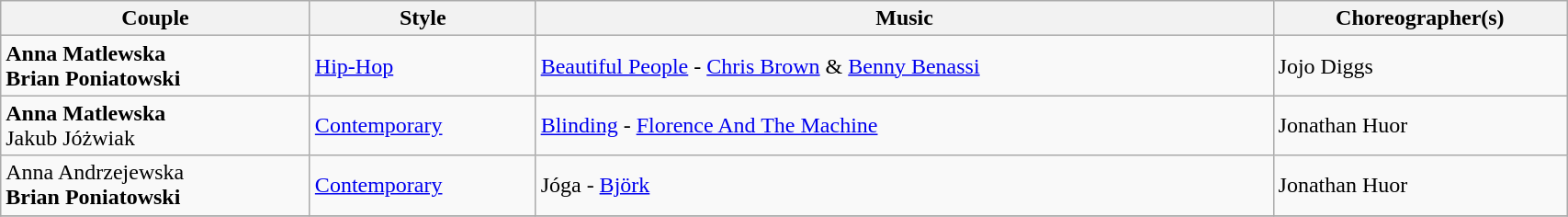<table class="wikitable" width="90%">
<tr>
<th>Couple</th>
<th>Style</th>
<th>Music</th>
<th>Choreographer(s)</th>
</tr>
<tr>
<td><strong>Anna Matlewska</strong><br><strong>Brian Poniatowski</strong></td>
<td><a href='#'>Hip-Hop</a></td>
<td><a href='#'>Beautiful People</a> - <a href='#'>Chris Brown</a> & <a href='#'>Benny Benassi</a></td>
<td>Jojo Diggs</td>
</tr>
<tr>
<td><strong>Anna Matlewska</strong><br>Jakub Jóżwiak</td>
<td><a href='#'>Contemporary</a></td>
<td><a href='#'>Blinding</a> - <a href='#'>Florence And The Machine</a></td>
<td>Jonathan Huor</td>
</tr>
<tr>
<td>Anna Andrzejewska<br><strong>Brian Poniatowski</strong></td>
<td><a href='#'>Contemporary</a></td>
<td>Jóga - <a href='#'>Björk</a></td>
<td>Jonathan Huor</td>
</tr>
<tr>
</tr>
</table>
